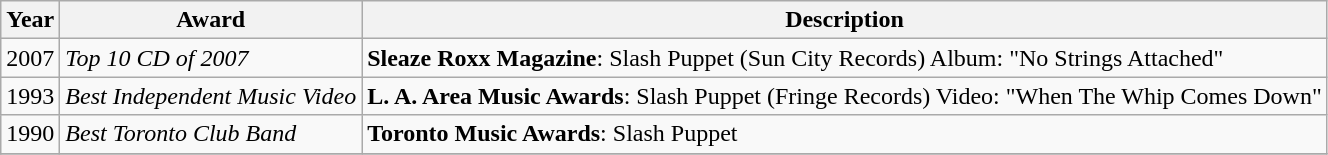<table class="wikitable">
<tr>
<th>Year</th>
<th>Award</th>
<th>Description</th>
</tr>
<tr>
<td>2007</td>
<td><em>Top 10 CD of 2007</em> </td>
<td><strong>Sleaze Roxx Magazine</strong>:  Slash Puppet (Sun City Records)  Album:  "No Strings Attached"</td>
</tr>
<tr>
<td>1993</td>
<td><em>Best Independent Music Video</em> </td>
<td><strong>L. A. Area Music Awards</strong>:  Slash Puppet (Fringe Records) Video:  "When The Whip Comes Down"</td>
</tr>
<tr>
<td>1990</td>
<td><em>Best Toronto Club Band</em></td>
<td><strong>Toronto Music Awards</strong>: Slash Puppet</td>
</tr>
<tr>
</tr>
</table>
